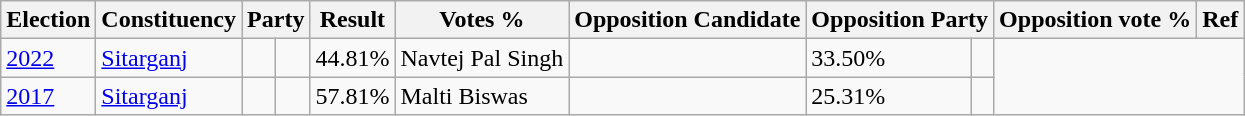<table class="wikitable sortable">
<tr>
<th>Election</th>
<th>Constituency</th>
<th colspan="2">Party</th>
<th>Result</th>
<th>Votes %</th>
<th>Opposition Candidate</th>
<th colspan="2">Opposition Party</th>
<th>Opposition vote %</th>
<th>Ref</th>
</tr>
<tr>
<td><a href='#'>2022</a></td>
<td><a href='#'>Sitarganj</a></td>
<td></td>
<td></td>
<td>44.81%</td>
<td>Navtej Pal Singh</td>
<td></td>
<td>33.50%</td>
<td></td>
</tr>
<tr>
<td><a href='#'>2017</a></td>
<td><a href='#'>Sitarganj</a></td>
<td></td>
<td></td>
<td>57.81%</td>
<td>Malti  Biswas</td>
<td></td>
<td>25.31%</td>
<td></td>
</tr>
</table>
